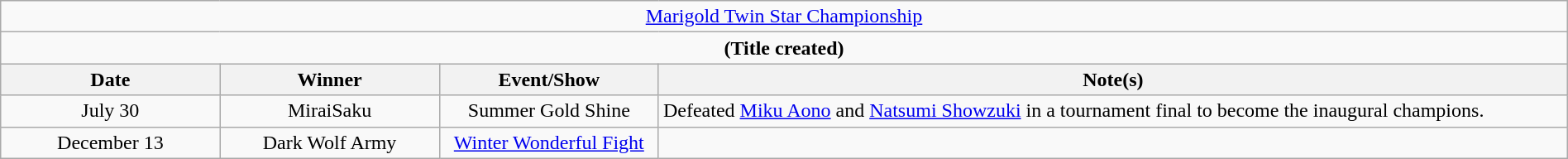<table class="wikitable" style="text-align:center; width:100%;">
<tr>
<td colspan="4" style="text-align: center;"><a href='#'>Marigold Twin Star Championship</a></td>
</tr>
<tr>
<td colspan="4" style="text-align: center;"><strong>(Title created)</strong></td>
</tr>
<tr>
<th width=14%>Date</th>
<th width=14%>Winner</th>
<th width=14%>Event/Show</th>
<th width=58%>Note(s)</th>
</tr>
<tr>
<td>July 30</td>
<td>MiraiSaku<br></td>
<td>Summer Gold Shine<br></td>
<td align=left>Defeated <a href='#'>Miku Aono</a> and <a href='#'>Natsumi Showzuki</a> in a tournament final to become the inaugural champions.</td>
</tr>
<tr>
<td>December 13</td>
<td>Dark Wolf Army<br></td>
<td><a href='#'>Winter Wonderful Fight</a><br></td>
<td></td>
</tr>
</table>
